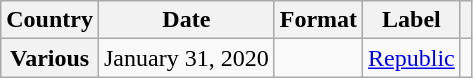<table class="wikitable plainrowheaders">
<tr>
<th scope="col">Country</th>
<th scope="col">Date</th>
<th scope="col">Format</th>
<th scope="col">Label</th>
<th scope="col"></th>
</tr>
<tr>
<th scope="row">Various</th>
<td>January 31, 2020</td>
<td></td>
<td><a href='#'>Republic</a></td>
<td align="center"></td>
</tr>
</table>
